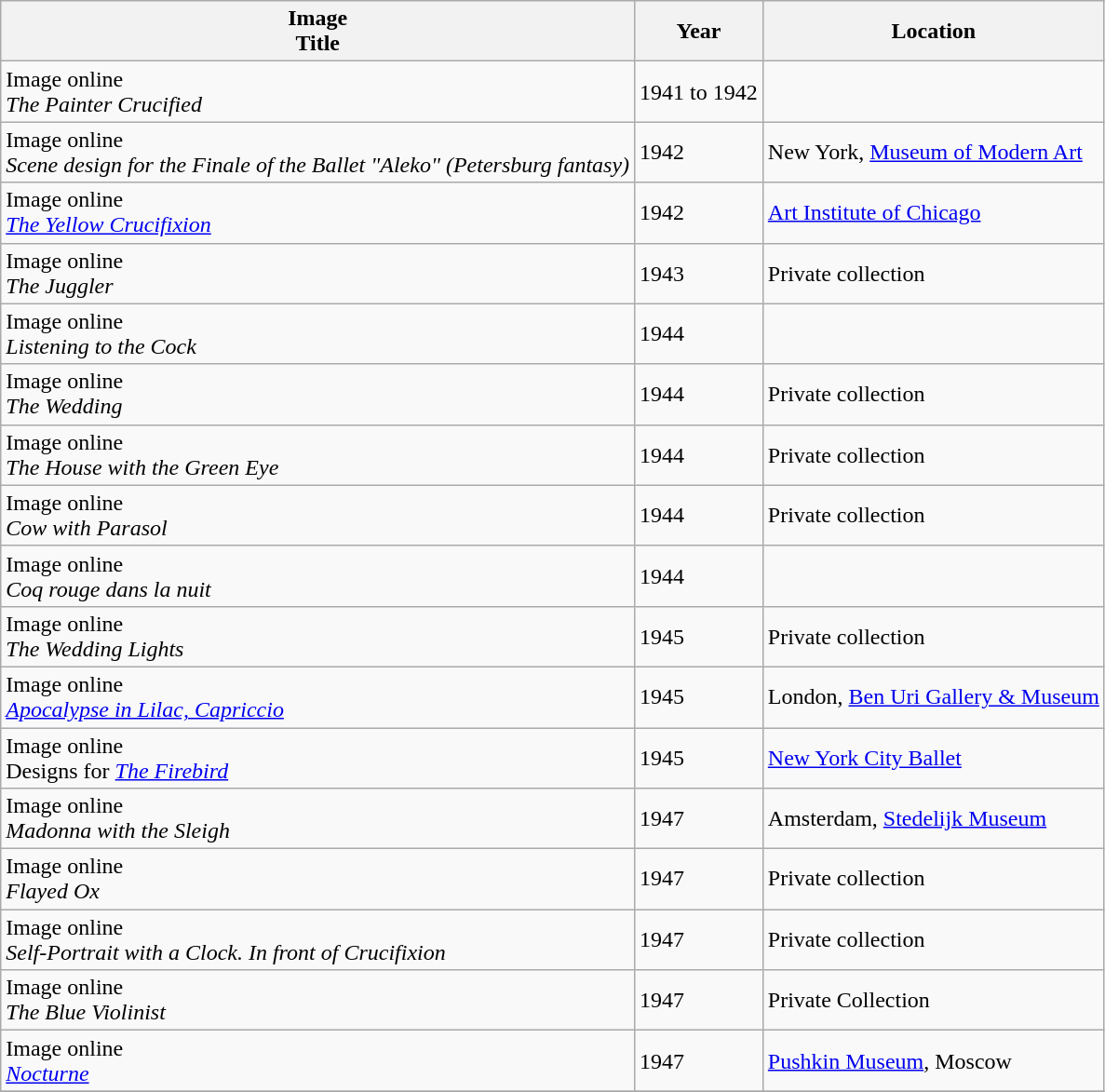<table class="wikitable sortable">
<tr>
<th>Image<br>Title</th>
<th class=unsortable>Year</th>
<th>Location</th>
</tr>
<tr>
<td>Image online<br><em>The Painter Crucified</em></td>
<td>1941 to 1942</td>
<td></td>
</tr>
<tr>
<td>Image online<br><em>Scene design for the Finale of the Ballet "Aleko" (Petersburg fantasy)</em></td>
<td>1942</td>
<td>New York, <a href='#'>Museum of Modern Art</a></td>
</tr>
<tr>
<td>Image online<br><em><a href='#'>The Yellow Crucifixion</a></em></td>
<td>1942</td>
<td><a href='#'>Art Institute of Chicago</a></td>
</tr>
<tr>
<td>Image online<br><em>The Juggler</em></td>
<td>1943</td>
<td>Private collection</td>
</tr>
<tr>
<td>Image online<br><em>Listening to the Cock</em></td>
<td>1944</td>
<td></td>
</tr>
<tr>
<td>Image online<br><em>The Wedding</em></td>
<td>1944</td>
<td>Private collection</td>
</tr>
<tr>
<td>Image online<br><em>The House with the Green Eye</em></td>
<td>1944</td>
<td>Private collection</td>
</tr>
<tr>
<td>Image online<br><em>Cow with Parasol</em></td>
<td>1944</td>
<td>Private collection</td>
</tr>
<tr>
<td>Image online<br><em>Coq rouge dans la nuit</em></td>
<td>1944</td>
<td></td>
</tr>
<tr>
<td>Image online<br><em>The Wedding Lights</em></td>
<td>1945</td>
<td>Private collection</td>
</tr>
<tr>
<td>Image online<br><em><a href='#'>Apocalypse in Lilac, Capriccio</a></em></td>
<td>1945</td>
<td>London, <a href='#'>Ben Uri Gallery & Museum</a></td>
</tr>
<tr>
<td>Image online<br>Designs for <em><a href='#'>The Firebird</a></em></td>
<td>1945</td>
<td><a href='#'>New York City Ballet</a></td>
</tr>
<tr>
<td>Image online<br><em>Madonna with the Sleigh</em></td>
<td>1947</td>
<td>Amsterdam, <a href='#'>Stedelijk Museum</a></td>
</tr>
<tr>
<td>Image online<br><em>Flayed Ox</em></td>
<td>1947</td>
<td>Private collection</td>
</tr>
<tr>
<td>Image online<br><em>Self-Portrait with a Clock. In front of Crucifixion</em></td>
<td>1947</td>
<td>Private collection</td>
</tr>
<tr>
<td>Image online<br><em>The Blue Violinist</em></td>
<td>1947</td>
<td>Private Collection</td>
</tr>
<tr>
<td>Image online<br><em><a href='#'>Nocturne</a></em></td>
<td>1947</td>
<td><a href='#'>Pushkin Museum</a>, Moscow</td>
</tr>
<tr>
</tr>
</table>
